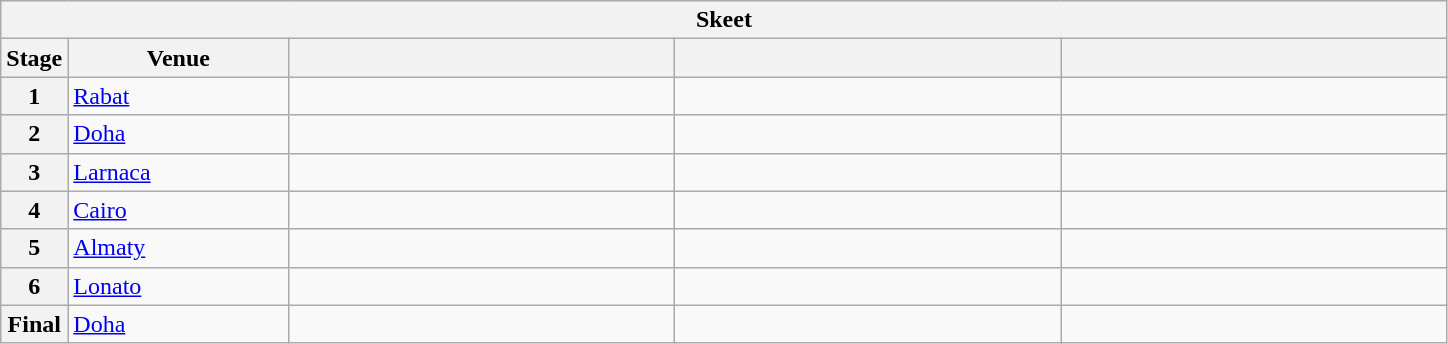<table class="wikitable">
<tr>
<th colspan="5">Skeet</th>
</tr>
<tr>
<th>Stage</th>
<th width=140>Venue</th>
<th width=250></th>
<th width=250></th>
<th width=250></th>
</tr>
<tr>
<th>1</th>
<td> <a href='#'>Rabat</a></td>
<td></td>
<td></td>
<td></td>
</tr>
<tr>
<th>2</th>
<td> <a href='#'>Doha</a></td>
<td></td>
<td></td>
<td></td>
</tr>
<tr>
<th>3</th>
<td> <a href='#'>Larnaca</a></td>
<td></td>
<td></td>
<td></td>
</tr>
<tr>
<th>4</th>
<td> <a href='#'>Cairo</a></td>
<td></td>
<td></td>
<td></td>
</tr>
<tr>
<th>5</th>
<td> <a href='#'>Almaty</a></td>
<td></td>
<td></td>
<td></td>
</tr>
<tr>
<th>6</th>
<td> <a href='#'>Lonato</a></td>
<td></td>
<td></td>
<td></td>
</tr>
<tr>
<th>Final</th>
<td> <a href='#'>Doha</a></td>
<td></td>
<td></td>
<td></td>
</tr>
</table>
